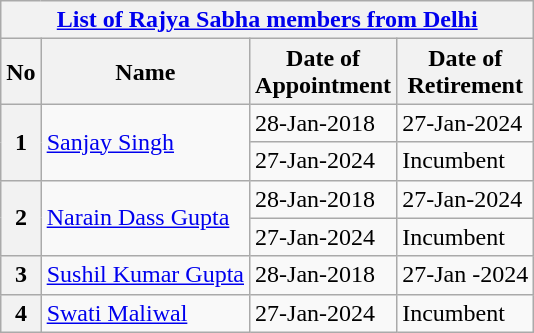<table class="wikitable sortable">
<tr>
<th colspan="4"><a href='#'>List of Rajya Sabha members from Delhi</a></th>
</tr>
<tr>
<th>No</th>
<th>Name</th>
<th>Date of<br>Appointment</th>
<th>Date of<br>Retirement</th>
</tr>
<tr>
<th rowspan="2">1</th>
<td rowspan="2"><a href='#'>Sanjay Singh</a></td>
<td>28-Jan-2018</td>
<td>27-Jan-2024</td>
</tr>
<tr>
<td>27-Jan-2024</td>
<td>Incumbent</td>
</tr>
<tr>
<th rowspan="2">2</th>
<td rowspan="2"><a href='#'>Narain Dass Gupta</a></td>
<td>28-Jan-2018</td>
<td>27-Jan-2024</td>
</tr>
<tr>
<td>27-Jan-2024</td>
<td>Incumbent</td>
</tr>
<tr>
<th>3</th>
<td><a href='#'>Sushil Kumar Gupta</a></td>
<td>28-Jan-2018</td>
<td>27-Jan -2024</td>
</tr>
<tr>
<th>4</th>
<td><a href='#'>Swati Maliwal</a></td>
<td>27-Jan-2024</td>
<td>Incumbent</td>
</tr>
</table>
